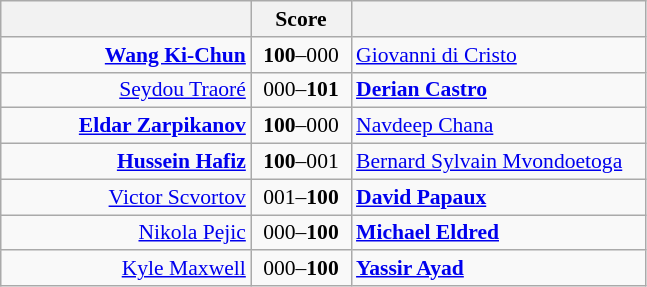<table class="wikitable" style="text-align: center; font-size:90% ">
<tr>
<th align="right" width="160"></th>
<th width="60">Score</th>
<th align="left" width="190"></th>
</tr>
<tr>
<td align=right><strong><a href='#'>Wang Ki-Chun</a> </strong></td>
<td align=center><strong>100</strong>–000</td>
<td align=left> <a href='#'>Giovanni di Cristo</a></td>
</tr>
<tr>
<td align=right><a href='#'>Seydou Traoré</a> </td>
<td align=center>000–<strong>101</strong></td>
<td align=left> <strong><a href='#'>Derian Castro</a></strong></td>
</tr>
<tr>
<td align=right><strong><a href='#'>Eldar Zarpikanov</a></strong> </td>
<td align=center><strong>100</strong>–000</td>
<td align=left> <a href='#'>Navdeep Chana</a></td>
</tr>
<tr>
<td align=right><strong><a href='#'>Hussein Hafiz</a></strong> </td>
<td align=center><strong>100</strong>–001</td>
<td align=left> <a href='#'>Bernard Sylvain Mvondoetoga</a></td>
</tr>
<tr>
<td align=right><a href='#'>Victor Scvortov</a> </td>
<td align=center>001–<strong>100</strong></td>
<td align=left> <strong><a href='#'>David Papaux</a></strong></td>
</tr>
<tr>
<td align=right><a href='#'>Nikola Pejic</a> </td>
<td align=center>000–<strong>100</strong></td>
<td align=left> <strong><a href='#'>Michael Eldred</a></strong></td>
</tr>
<tr>
<td align=right><a href='#'>Kyle Maxwell</a> </td>
<td align=center>000–<strong>100</strong></td>
<td align=left> <strong><a href='#'>Yassir Ayad</a></strong></td>
</tr>
</table>
